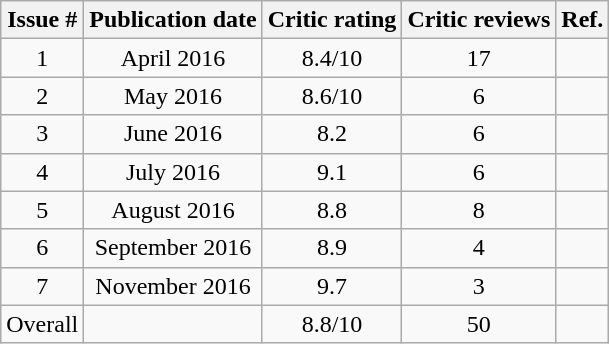<table class="wikitable" style="text-align: center;">
<tr>
<th>Issue #</th>
<th>Publication date</th>
<th>Critic rating</th>
<th>Critic reviews</th>
<th>Ref.</th>
</tr>
<tr>
<td>1</td>
<td>April 2016</td>
<td>8.4/10</td>
<td>17</td>
<td></td>
</tr>
<tr>
<td>2</td>
<td>May 2016</td>
<td>8.6/10</td>
<td>6</td>
<td></td>
</tr>
<tr>
<td>3</td>
<td>June 2016</td>
<td>8.2</td>
<td>6</td>
<td></td>
</tr>
<tr>
<td>4</td>
<td>July 2016</td>
<td>9.1</td>
<td>6</td>
<td></td>
</tr>
<tr>
<td>5</td>
<td>August 2016</td>
<td>8.8</td>
<td>8</td>
<td></td>
</tr>
<tr>
<td>6</td>
<td>September 2016</td>
<td>8.9</td>
<td>4</td>
<td></td>
</tr>
<tr>
<td>7</td>
<td>November 2016</td>
<td>9.7</td>
<td>3</td>
<td></td>
</tr>
<tr>
<td>Overall</td>
<td></td>
<td>8.8/10</td>
<td>50</td>
<td></td>
</tr>
</table>
